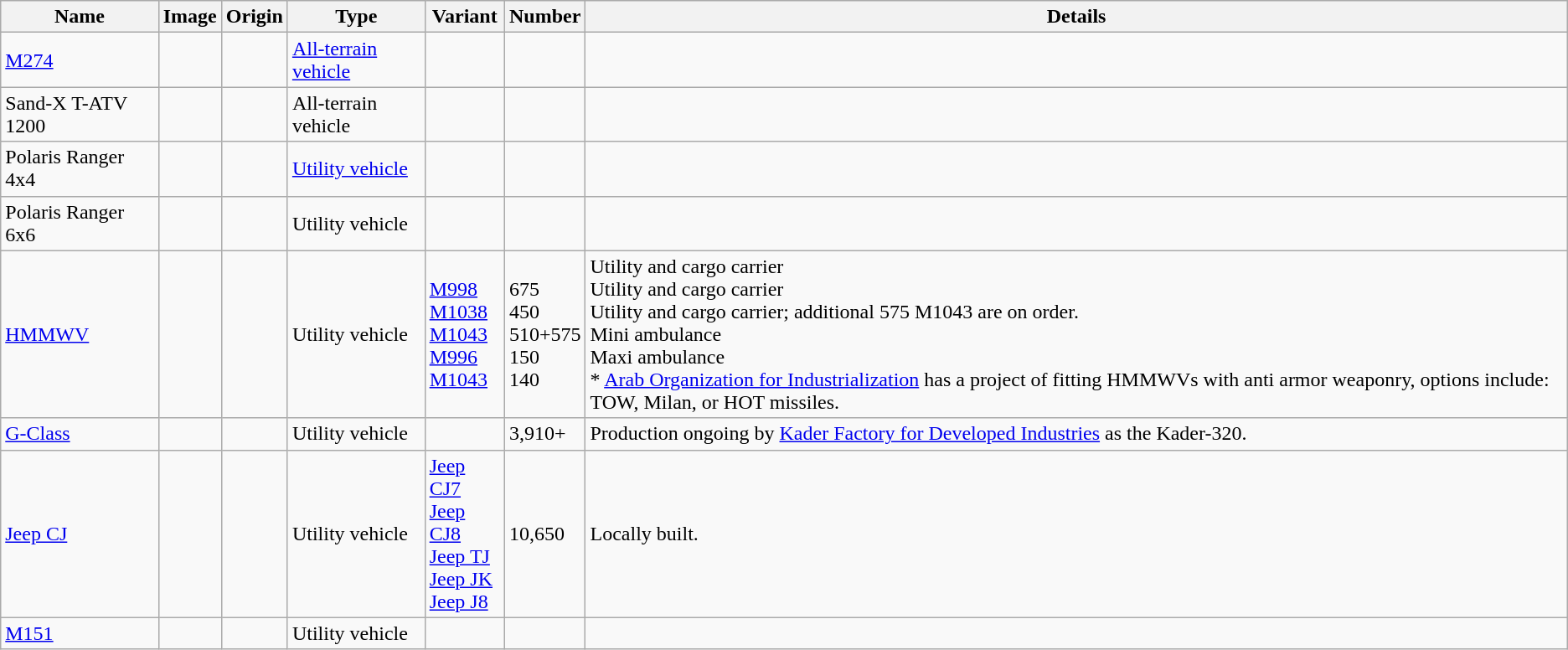<table class="wikitable">
<tr>
<th>Name</th>
<th>Image</th>
<th>Origin</th>
<th>Type</th>
<th>Variant</th>
<th>Number</th>
<th>Details</th>
</tr>
<tr>
<td><a href='#'>M274</a></td>
<td></td>
<td></td>
<td><a href='#'>All-terrain vehicle</a></td>
<td></td>
<td></td>
<td></td>
</tr>
<tr>
<td>Sand-X T-ATV 1200</td>
<td></td>
<td></td>
<td>All-terrain vehicle</td>
<td></td>
<td></td>
<td></td>
</tr>
<tr>
<td>Polaris Ranger 4x4</td>
<td></td>
<td></td>
<td><a href='#'>Utility vehicle</a></td>
<td></td>
<td></td>
<td></td>
</tr>
<tr>
<td>Polaris Ranger 6x6</td>
<td></td>
<td></td>
<td>Utility vehicle</td>
<td></td>
<td></td>
<td></td>
</tr>
<tr>
<td><a href='#'>HMMWV</a></td>
<td></td>
<td><br></td>
<td>Utility vehicle</td>
<td><a href='#'>M998</a><br><a href='#'>M1038</a><br><a href='#'>M1043</a><br><a href='#'>M996</a><br><a href='#'>M1043</a></td>
<td>675<br>450<br>510+575<br>150<br>140</td>
<td>Utility and cargo carrier<br>Utility and cargo carrier<br>Utility and cargo carrier; additional 575 M1043 are on order.<br>Mini ambulance<br>Maxi ambulance<br>* <a href='#'>Arab Organization for Industrialization</a> has a project of fitting HMMWVs with anti armor weaponry, options include: TOW, Milan, or HOT missiles.</td>
</tr>
<tr>
<td><a href='#'>G-Class</a></td>
<td></td>
<td><br></td>
<td>Utility vehicle</td>
<td></td>
<td>3,910+</td>
<td>Production ongoing by <a href='#'>Kader Factory for Developed Industries</a> as the Kader-320.</td>
</tr>
<tr>
<td><a href='#'>Jeep CJ</a></td>
<td></td>
<td><br></td>
<td>Utility vehicle</td>
<td><a href='#'>Jeep CJ7</a><br><a href='#'>Jeep CJ8</a><br><a href='#'>Jeep TJ</a><br><a href='#'>Jeep JK</a><br><a href='#'>Jeep J8</a></td>
<td>10,650</td>
<td>Locally built.</td>
</tr>
<tr>
<td><a href='#'>M151</a></td>
<td></td>
<td></td>
<td>Utility vehicle</td>
<td></td>
<td></td>
<td></td>
</tr>
</table>
